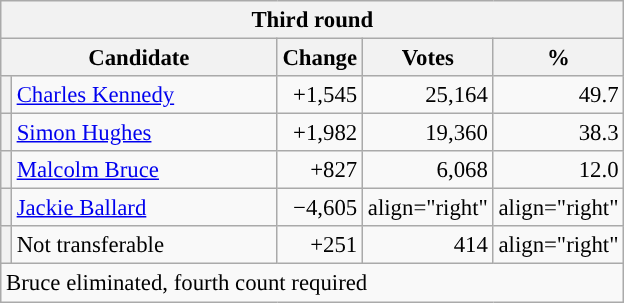<table class="wikitable" style="font-size:95%;">
<tr>
<th colspan="5">Third round</th>
</tr>
<tr>
<th colspan="2" style="width: 170px">Candidate</th>
<th style="width: 50px">Change</th>
<th style="width: 50px">Votes</th>
<th style="width: 40px">%</th>
</tr>
<tr>
<th style="background-color: "></th>
<td style="width: 170px"><a href='#'>Charles Kennedy</a></td>
<td align="right">+1,545</td>
<td align="right">25,164</td>
<td align="right">49.7</td>
</tr>
<tr>
<th style="background-color: "></th>
<td style="width: 170px"><a href='#'>Simon Hughes</a></td>
<td align="right">+1,982</td>
<td align="right">19,360</td>
<td align="right">38.3</td>
</tr>
<tr>
<th style="background-color: "></th>
<td style="width: 170px"><a href='#'>Malcolm Bruce</a></td>
<td align="right">+827</td>
<td align="right">6,068</td>
<td align="right">12.0</td>
</tr>
<tr>
<th style="background-color: "></th>
<td style="width: 170px"><a href='#'>Jackie Ballard</a></td>
<td align="right">−4,605</td>
<td>align="right" </td>
<td>align="right" </td>
</tr>
<tr>
<th style="background-color: "></th>
<td style="width: 170px">Not transferable</td>
<td align="right">+251</td>
<td align="right">414</td>
<td>align="right" </td>
</tr>
<tr>
<td colspan="5">Bruce eliminated, fourth count required</td>
</tr>
</table>
